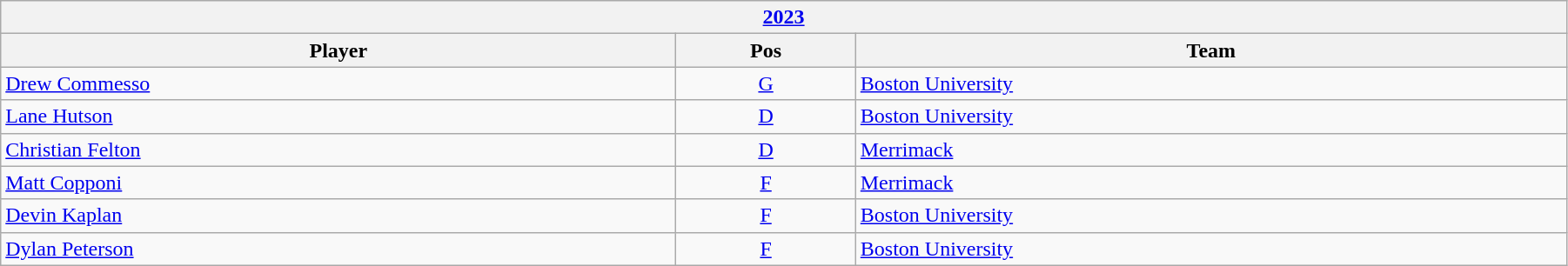<table class="wikitable" width=95%>
<tr>
<th colspan=3><a href='#'>2023</a></th>
</tr>
<tr>
<th>Player</th>
<th>Pos</th>
<th>Team</th>
</tr>
<tr>
<td><a href='#'>Drew Commesso</a></td>
<td align=center><a href='#'>G</a></td>
<td><a href='#'>Boston University</a></td>
</tr>
<tr>
<td><a href='#'>Lane Hutson</a></td>
<td align=center><a href='#'>D</a></td>
<td><a href='#'>Boston University</a></td>
</tr>
<tr>
<td><a href='#'>Christian Felton</a></td>
<td align=center><a href='#'>D</a></td>
<td><a href='#'>Merrimack</a></td>
</tr>
<tr>
<td><a href='#'>Matt Copponi</a></td>
<td align=center><a href='#'>F</a></td>
<td><a href='#'>Merrimack</a></td>
</tr>
<tr>
<td><a href='#'>Devin Kaplan</a></td>
<td align=center><a href='#'>F</a></td>
<td><a href='#'>Boston University</a></td>
</tr>
<tr>
<td><a href='#'>Dylan Peterson</a></td>
<td align=center><a href='#'>F</a></td>
<td><a href='#'>Boston University</a></td>
</tr>
</table>
